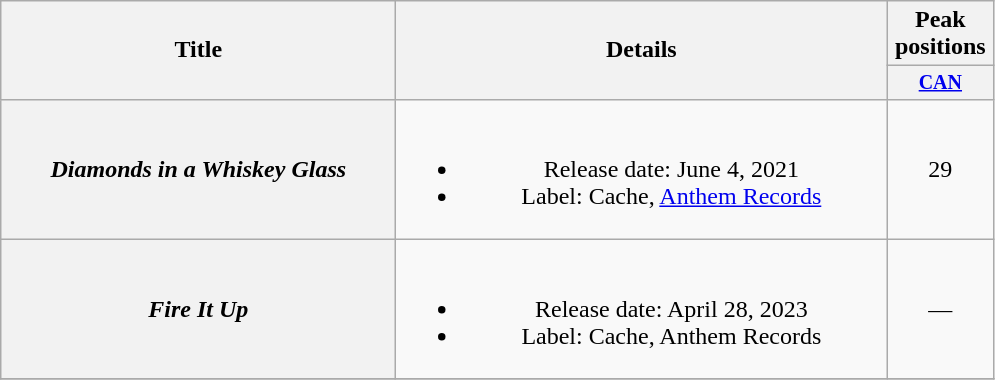<table class="wikitable plainrowheaders" style="text-align:center;">
<tr>
<th rowspan="2" style="width:16em;">Title</th>
<th rowspan="2" style="width:20em;">Details</th>
<th>Peak positions</th>
</tr>
<tr style="font-size:smaller;">
<th width="65"><a href='#'>CAN</a><br></th>
</tr>
<tr>
<th scope="row"><em>Diamonds in a Whiskey Glass</em></th>
<td><br><ul><li>Release date: June 4, 2021</li><li>Label: Cache, <a href='#'>Anthem Records</a></li></ul></td>
<td>29</td>
</tr>
<tr>
<th scope="row"><em>Fire It Up</em></th>
<td><br><ul><li>Release date: April 28, 2023</li><li>Label: Cache, Anthem Records</li></ul></td>
<td>—</td>
</tr>
<tr>
</tr>
</table>
